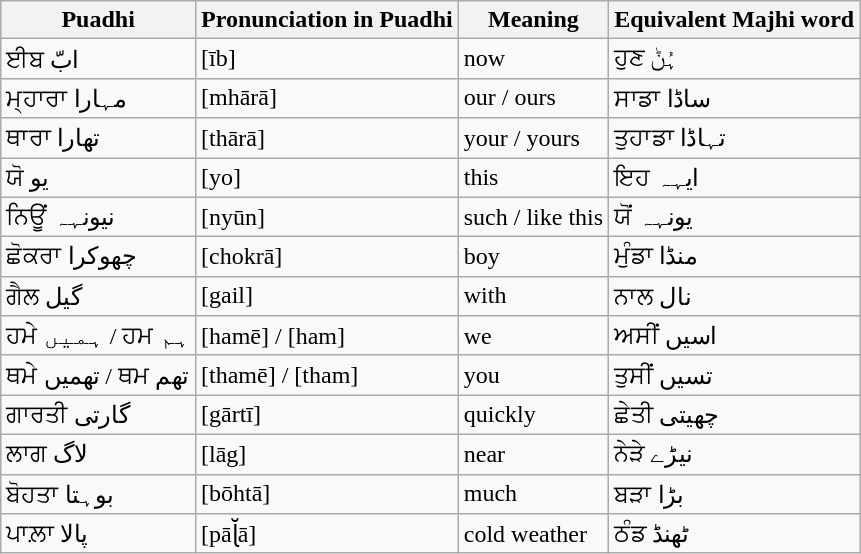<table class="wikitable">
<tr>
<th>Puadhi</th>
<th>Pronunciation in Puadhi</th>
<th>Meaning</th>
<th>Equivalent Majhi word</th>
</tr>
<tr>
<td>ਈਬ ابّ</td>
<td>[īb]</td>
<td>now</td>
<td>ਹੁਣ ہُݨ</td>
</tr>
<tr>
<td>ਮ੍ਹਾਰਾ مہارا</td>
<td>[mhārā]</td>
<td>our / ours</td>
<td>ਸਾਡਾ ساڈا</td>
</tr>
<tr>
<td>ਥਾਰਾ تھارا</td>
<td>[thārā]</td>
<td>your / yours</td>
<td>ਤੁਹਾਡਾ تہاڈا</td>
</tr>
<tr>
<td>ਯੋ یو</td>
<td>[yo]</td>
<td>this</td>
<td>ਇਹ ایہہ</td>
</tr>
<tr>
<td>ਨਿਊਂ نیونہہ</td>
<td>[nyūn]</td>
<td>such / like this</td>
<td>ਯੋਂ یونہہ</td>
</tr>
<tr>
<td>ਛੋਕਰਾ چھوکرا</td>
<td>[chokrā]</td>
<td>boy</td>
<td>ਮੁੰਡਾ منڈا</td>
</tr>
<tr>
<td>ਗੈਲ گیل</td>
<td>[gail]</td>
<td>with</td>
<td>ਨਾਲ نال</td>
</tr>
<tr>
<td>ਹਮੇ ہمیں / ਹਮ ہم</td>
<td>[hamē] / [ham]</td>
<td>we</td>
<td>ਅਸੀਂ اسیں</td>
</tr>
<tr>
<td>ਥਮੇ تھمیں / ਥਮ تھم</td>
<td>[thamē] / [tham]</td>
<td>you</td>
<td>ਤੁਸੀਂ تسیں</td>
</tr>
<tr>
<td>ਗਾਰਤੀ گارتی</td>
<td>[gārtī]</td>
<td>quickly</td>
<td>ਛੇਤੀ چھیتی</td>
</tr>
<tr>
<td>ਲਾਗ لاگ</td>
<td>[lāg]</td>
<td>near</td>
<td>ਨੇੜੇ نیڑے</td>
</tr>
<tr>
<td>ਬੋਹਤਾ بوہتا</td>
<td>[bōhtā]</td>
<td>much</td>
<td>ਬੜਾ بڑا</td>
</tr>
<tr>
<td>ਪਾਲ਼ਾ پالا</td>
<td>[pāɭ̆ā]</td>
<td>cold weather</td>
<td>ਠੰਡ ٹھنڈ</td>
</tr>
</table>
